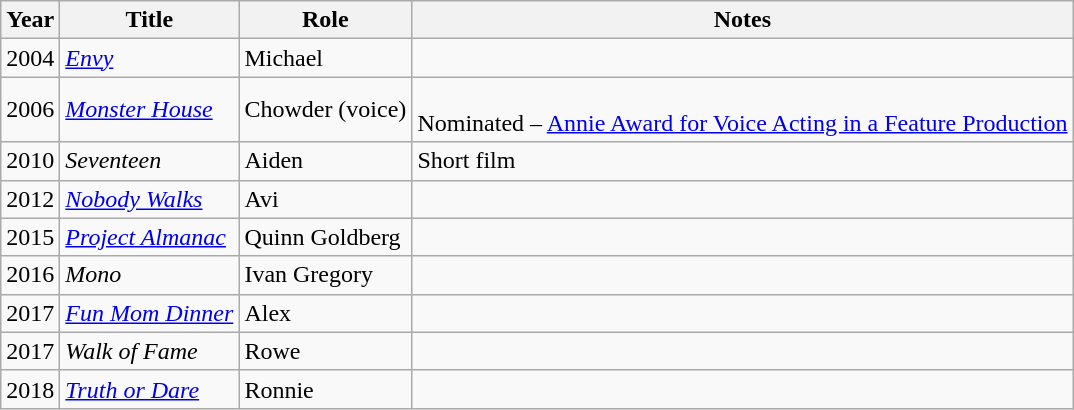<table class="wikitable sortable">
<tr>
<th>Year</th>
<th>Title</th>
<th>Role</th>
<th class="unsortable">Notes</th>
</tr>
<tr>
<td>2004</td>
<td><em><a href='#'>Envy</a></em></td>
<td>Michael</td>
<td></td>
</tr>
<tr>
<td>2006</td>
<td><em><a href='#'>Monster House</a></em></td>
<td>Chowder (voice)</td>
<td><br>Nominated – <a href='#'>Annie Award for Voice Acting in a Feature Production</a></td>
</tr>
<tr>
<td>2010</td>
<td><em>Seventeen</em></td>
<td>Aiden</td>
<td>Short film</td>
</tr>
<tr>
<td>2012</td>
<td><em><a href='#'>Nobody Walks</a></em></td>
<td>Avi</td>
<td></td>
</tr>
<tr>
<td>2015</td>
<td><em><a href='#'>Project Almanac</a></em></td>
<td>Quinn Goldberg</td>
<td></td>
</tr>
<tr>
<td>2016</td>
<td><em>Mono</em></td>
<td>Ivan Gregory</td>
<td></td>
</tr>
<tr>
<td>2017</td>
<td><em><a href='#'>Fun Mom Dinner</a></em></td>
<td>Alex</td>
<td></td>
</tr>
<tr>
<td>2017</td>
<td><em>Walk of Fame</em></td>
<td>Rowe</td>
<td></td>
</tr>
<tr>
<td>2018</td>
<td><em><a href='#'>Truth or Dare</a></em></td>
<td>Ronnie</td>
<td></td>
</tr>
</table>
